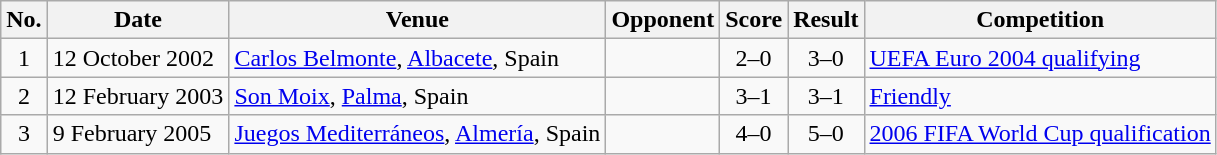<table class="wikitable sortable">
<tr>
<th scope="col">No.</th>
<th scope="col">Date</th>
<th scope="col">Venue</th>
<th scope="col">Opponent</th>
<th scope="col">Score</th>
<th scope="col">Result</th>
<th scope="col">Competition</th>
</tr>
<tr>
<td align="center">1</td>
<td>12 October 2002</td>
<td><a href='#'>Carlos Belmonte</a>, <a href='#'>Albacete</a>, Spain</td>
<td></td>
<td align="center">2–0</td>
<td align="center">3–0</td>
<td><a href='#'>UEFA Euro 2004 qualifying</a></td>
</tr>
<tr>
<td align="center">2</td>
<td>12 February 2003</td>
<td><a href='#'>Son Moix</a>, <a href='#'>Palma</a>, Spain</td>
<td></td>
<td align="center">3–1</td>
<td align="center">3–1</td>
<td><a href='#'>Friendly</a></td>
</tr>
<tr>
<td align="center">3</td>
<td>9 February 2005</td>
<td><a href='#'>Juegos Mediterráneos</a>, <a href='#'>Almería</a>, Spain</td>
<td></td>
<td align="center">4–0</td>
<td align="center">5–0</td>
<td><a href='#'>2006 FIFA World Cup qualification</a></td>
</tr>
</table>
